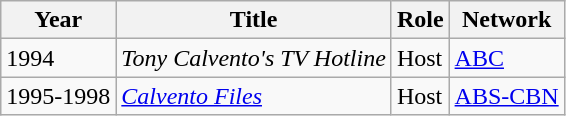<table class="wikitable">
<tr>
<th>Year</th>
<th>Title</th>
<th>Role</th>
<th>Network</th>
</tr>
<tr>
<td>1994</td>
<td><em>Tony Calvento's TV Hotline</em></td>
<td>Host</td>
<td><a href='#'>ABC</a></td>
</tr>
<tr>
<td>1995-1998</td>
<td><em><a href='#'>Calvento Files</a></em></td>
<td>Host</td>
<td><a href='#'>ABS-CBN</a></td>
</tr>
</table>
